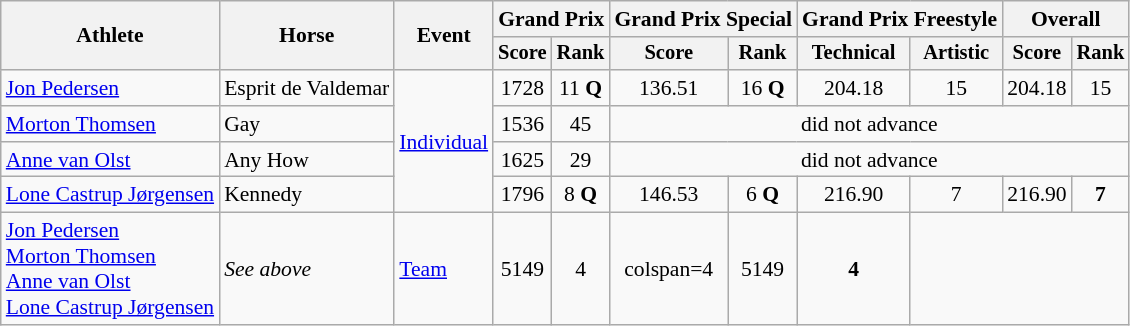<table class=wikitable style="font-size:90%">
<tr>
<th rowspan="2">Athlete</th>
<th rowspan="2">Horse</th>
<th rowspan="2">Event</th>
<th colspan="2">Grand Prix</th>
<th colspan="2">Grand Prix Special</th>
<th colspan="2">Grand Prix Freestyle</th>
<th colspan="2">Overall</th>
</tr>
<tr style="font-size:95%">
<th>Score</th>
<th>Rank</th>
<th>Score</th>
<th>Rank</th>
<th>Technical</th>
<th>Artistic</th>
<th>Score</th>
<th>Rank</th>
</tr>
<tr align=center>
<td align=left><a href='#'>Jon Pedersen</a></td>
<td align=left>Esprit de Valdemar</td>
<td align=left rowspan=4><a href='#'>Individual</a></td>
<td>1728</td>
<td>11 <strong>Q</strong></td>
<td>136.51</td>
<td>16 <strong>Q</strong></td>
<td>204.18</td>
<td>15</td>
<td>204.18</td>
<td>15</td>
</tr>
<tr align=center>
<td align=left><a href='#'>Morton Thomsen</a></td>
<td align=left>Gay</td>
<td>1536</td>
<td>45</td>
<td colspan=6>did not advance</td>
</tr>
<tr align=center>
<td align=left><a href='#'>Anne van Olst</a></td>
<td align=left>Any How</td>
<td>1625</td>
<td>29</td>
<td colspan=6>did not advance</td>
</tr>
<tr align=center>
<td align=left><a href='#'>Lone Castrup Jørgensen</a></td>
<td align=left>Kennedy</td>
<td>1796</td>
<td>8 <strong>Q</strong></td>
<td>146.53</td>
<td>6 <strong>Q</strong></td>
<td>216.90</td>
<td>7</td>
<td>216.90</td>
<td><strong>7</strong></td>
</tr>
<tr align=center>
<td align=left><a href='#'>Jon Pedersen</a><br><a href='#'>Morton Thomsen</a><br><a href='#'>Anne van Olst</a><br><a href='#'>Lone Castrup Jørgensen</a></td>
<td align=left><em>See above</em></td>
<td align=left><a href='#'>Team</a></td>
<td>5149</td>
<td>4</td>
<td>colspan=4 </td>
<td>5149</td>
<td><strong>4</strong></td>
</tr>
</table>
